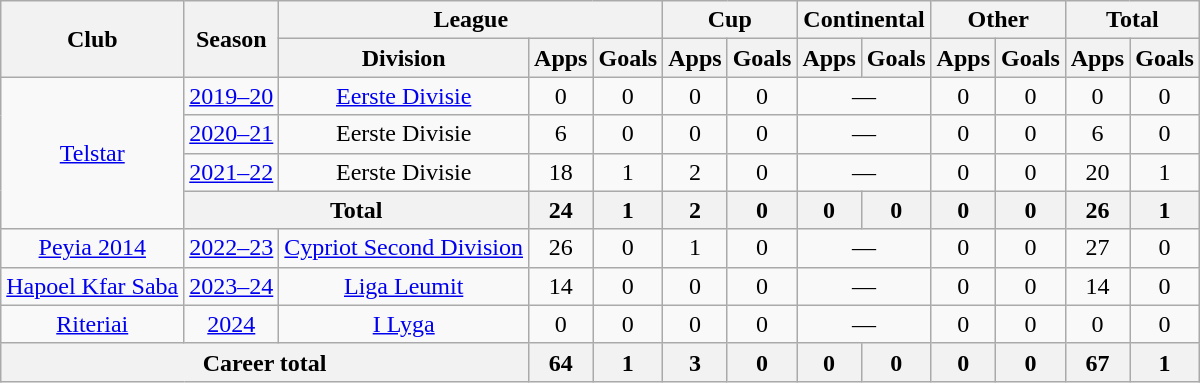<table class="wikitable" style="text-align:center">
<tr>
<th rowspan="2">Club</th>
<th rowspan="2">Season</th>
<th colspan="3">League</th>
<th colspan="2">Cup</th>
<th colspan="2">Continental</th>
<th colspan="2">Other</th>
<th colspan="2">Total</th>
</tr>
<tr>
<th>Division</th>
<th>Apps</th>
<th>Goals</th>
<th>Apps</th>
<th>Goals</th>
<th>Apps</th>
<th>Goals</th>
<th>Apps</th>
<th>Goals</th>
<th>Apps</th>
<th>Goals</th>
</tr>
<tr>
<td rowspan="4"><a href='#'>Telstar</a></td>
<td><a href='#'>2019–20</a></td>
<td><a href='#'>Eerste Divisie</a></td>
<td>0</td>
<td>0</td>
<td>0</td>
<td>0</td>
<td colspan="2">—</td>
<td>0</td>
<td>0</td>
<td>0</td>
<td>0</td>
</tr>
<tr>
<td><a href='#'>2020–21</a></td>
<td>Eerste Divisie</td>
<td>6</td>
<td>0</td>
<td>0</td>
<td>0</td>
<td colspan="2">—</td>
<td>0</td>
<td>0</td>
<td>6</td>
<td>0</td>
</tr>
<tr>
<td><a href='#'>2021–22</a></td>
<td>Eerste Divisie</td>
<td>18</td>
<td>1</td>
<td>2</td>
<td>0</td>
<td colspan="2">—</td>
<td>0</td>
<td>0</td>
<td>20</td>
<td>1</td>
</tr>
<tr>
<th colspan=2>Total</th>
<th>24</th>
<th>1</th>
<th>2</th>
<th>0</th>
<th>0</th>
<th>0</th>
<th>0</th>
<th>0</th>
<th>26</th>
<th>1</th>
</tr>
<tr>
<td><a href='#'>Peyia 2014</a></td>
<td><a href='#'>2022–23</a></td>
<td><a href='#'>Cypriot Second Division</a></td>
<td>26</td>
<td>0</td>
<td>1</td>
<td>0</td>
<td colspan="2">—</td>
<td>0</td>
<td>0</td>
<td>27</td>
<td>0</td>
</tr>
<tr>
<td rowspan="1"><a href='#'>Hapoel Kfar Saba</a></td>
<td><a href='#'>2023–24</a></td>
<td><a href='#'>Liga Leumit</a></td>
<td>14</td>
<td>0</td>
<td>0</td>
<td>0</td>
<td colspan="2">—</td>
<td>0</td>
<td>0</td>
<td>14</td>
<td>0</td>
</tr>
<tr>
<td rowspan="1"><a href='#'>Riteriai</a></td>
<td><a href='#'>2024</a></td>
<td><a href='#'>I Lyga</a></td>
<td>0</td>
<td>0</td>
<td>0</td>
<td>0</td>
<td colspan="2">—</td>
<td>0</td>
<td>0</td>
<td>0</td>
<td>0</td>
</tr>
<tr>
<th colspan=3>Career total</th>
<th>64</th>
<th>1</th>
<th>3</th>
<th>0</th>
<th>0</th>
<th>0</th>
<th>0</th>
<th>0</th>
<th>67</th>
<th>1</th>
</tr>
</table>
